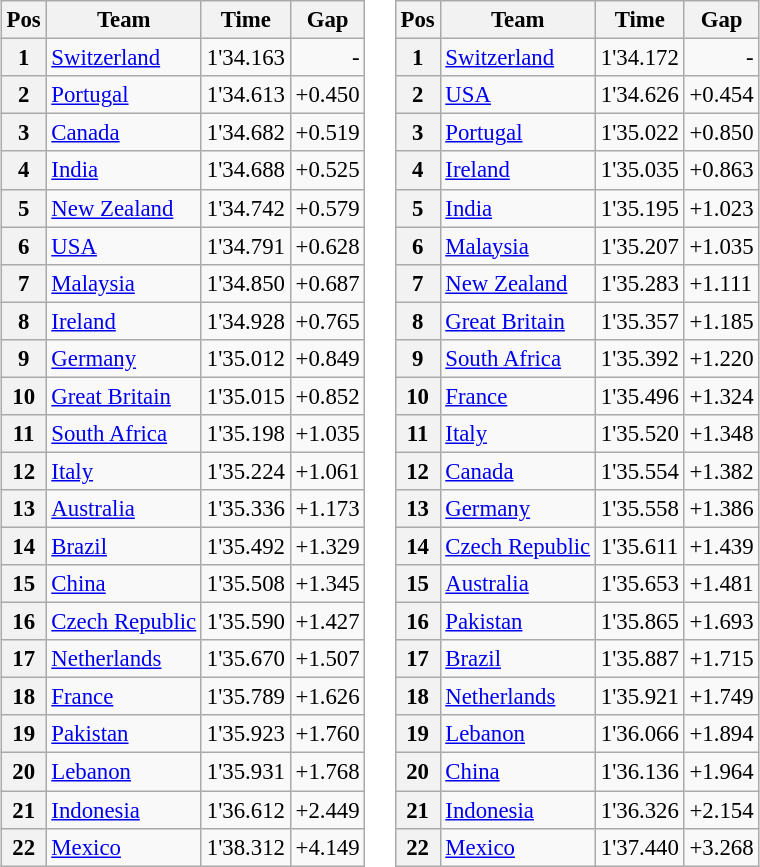<table style="font-size:95%; border=0">
<tr>
<td><br><table class="wikitable sortable">
<tr>
<th>Pos</th>
<th>Team</th>
<th>Time</th>
<th>Gap</th>
</tr>
<tr>
<th>1</th>
<td> <a href='#'>Switzerland</a></td>
<td>1'34.163</td>
<td align=right>-</td>
</tr>
<tr>
<th>2</th>
<td> <a href='#'>Portugal</a></td>
<td>1'34.613</td>
<td>+0.450</td>
</tr>
<tr>
<th>3</th>
<td> <a href='#'>Canada</a></td>
<td>1'34.682</td>
<td>+0.519</td>
</tr>
<tr>
<th>4</th>
<td> <a href='#'>India</a></td>
<td>1'34.688</td>
<td>+0.525</td>
</tr>
<tr>
<th>5</th>
<td> <a href='#'>New Zealand</a></td>
<td>1'34.742</td>
<td>+0.579</td>
</tr>
<tr>
<th>6</th>
<td> <a href='#'>USA</a></td>
<td>1'34.791</td>
<td>+0.628</td>
</tr>
<tr>
<th>7</th>
<td> <a href='#'>Malaysia</a></td>
<td>1'34.850</td>
<td>+0.687</td>
</tr>
<tr>
<th>8</th>
<td> <a href='#'>Ireland</a></td>
<td>1'34.928</td>
<td>+0.765</td>
</tr>
<tr>
<th>9</th>
<td> <a href='#'>Germany</a></td>
<td>1'35.012</td>
<td>+0.849</td>
</tr>
<tr>
<th>10</th>
<td> <a href='#'>Great Britain</a></td>
<td>1'35.015</td>
<td>+0.852</td>
</tr>
<tr>
<th>11</th>
<td> <a href='#'>South Africa</a></td>
<td>1'35.198</td>
<td>+1.035</td>
</tr>
<tr>
<th>12</th>
<td> <a href='#'>Italy</a></td>
<td>1'35.224</td>
<td>+1.061</td>
</tr>
<tr>
<th>13</th>
<td> <a href='#'>Australia</a></td>
<td>1'35.336</td>
<td>+1.173</td>
</tr>
<tr>
<th>14</th>
<td> <a href='#'>Brazil</a></td>
<td>1'35.492</td>
<td>+1.329</td>
</tr>
<tr>
<th>15</th>
<td> <a href='#'>China</a></td>
<td>1'35.508</td>
<td>+1.345</td>
</tr>
<tr>
<th>16</th>
<td> <a href='#'>Czech Republic</a></td>
<td>1'35.590</td>
<td>+1.427</td>
</tr>
<tr>
<th>17</th>
<td> <a href='#'>Netherlands</a></td>
<td>1'35.670</td>
<td>+1.507</td>
</tr>
<tr>
<th>18</th>
<td> <a href='#'>France</a></td>
<td>1'35.789</td>
<td>+1.626</td>
</tr>
<tr>
<th>19</th>
<td> <a href='#'>Pakistan</a></td>
<td>1'35.923</td>
<td>+1.760</td>
</tr>
<tr>
<th>20</th>
<td> <a href='#'>Lebanon</a></td>
<td>1'35.931</td>
<td>+1.768</td>
</tr>
<tr>
<th>21</th>
<td> <a href='#'>Indonesia</a></td>
<td>1'36.612</td>
<td>+2.449</td>
</tr>
<tr>
<th>22</th>
<td> <a href='#'>Mexico</a></td>
<td>1'38.312</td>
<td>+4.149</td>
</tr>
</table>
</td>
<td><br><table class="wikitable sortable">
<tr>
<th>Pos</th>
<th>Team</th>
<th>Time</th>
<th>Gap</th>
</tr>
<tr>
<th>1</th>
<td> <a href='#'>Switzerland</a></td>
<td>1'34.172</td>
<td align=right>-</td>
</tr>
<tr>
<th>2</th>
<td> <a href='#'>USA</a></td>
<td>1'34.626</td>
<td>+0.454</td>
</tr>
<tr>
<th>3</th>
<td> <a href='#'>Portugal</a></td>
<td>1'35.022</td>
<td>+0.850</td>
</tr>
<tr>
<th>4</th>
<td> <a href='#'>Ireland</a></td>
<td>1'35.035</td>
<td>+0.863</td>
</tr>
<tr>
<th>5</th>
<td> <a href='#'>India</a></td>
<td>1'35.195</td>
<td>+1.023</td>
</tr>
<tr>
<th>6</th>
<td> <a href='#'>Malaysia</a></td>
<td>1'35.207</td>
<td>+1.035</td>
</tr>
<tr>
<th>7</th>
<td> <a href='#'>New Zealand</a></td>
<td>1'35.283</td>
<td>+1.111</td>
</tr>
<tr>
<th>8</th>
<td> <a href='#'>Great Britain</a></td>
<td>1'35.357</td>
<td>+1.185</td>
</tr>
<tr>
<th>9</th>
<td> <a href='#'>South Africa</a></td>
<td>1'35.392</td>
<td>+1.220</td>
</tr>
<tr>
<th>10</th>
<td> <a href='#'>France</a></td>
<td>1'35.496</td>
<td>+1.324</td>
</tr>
<tr>
<th>11</th>
<td> <a href='#'>Italy</a></td>
<td>1'35.520</td>
<td>+1.348</td>
</tr>
<tr>
<th>12</th>
<td> <a href='#'>Canada</a></td>
<td>1'35.554</td>
<td>+1.382</td>
</tr>
<tr>
<th>13</th>
<td> <a href='#'>Germany</a></td>
<td>1'35.558</td>
<td>+1.386</td>
</tr>
<tr>
<th>14</th>
<td> <a href='#'>Czech Republic</a></td>
<td>1'35.611</td>
<td>+1.439</td>
</tr>
<tr>
<th>15</th>
<td> <a href='#'>Australia</a></td>
<td>1'35.653</td>
<td>+1.481</td>
</tr>
<tr>
<th>16</th>
<td> <a href='#'>Pakistan</a></td>
<td>1'35.865</td>
<td>+1.693</td>
</tr>
<tr>
<th>17</th>
<td> <a href='#'>Brazil</a></td>
<td>1'35.887</td>
<td>+1.715</td>
</tr>
<tr>
<th>18</th>
<td> <a href='#'>Netherlands</a></td>
<td>1'35.921</td>
<td>+1.749</td>
</tr>
<tr>
<th>19</th>
<td> <a href='#'>Lebanon</a></td>
<td>1'36.066</td>
<td>+1.894</td>
</tr>
<tr>
<th>20</th>
<td> <a href='#'>China</a></td>
<td>1'36.136</td>
<td>+1.964</td>
</tr>
<tr>
<th>21</th>
<td> <a href='#'>Indonesia</a></td>
<td>1'36.326</td>
<td>+2.154</td>
</tr>
<tr>
<th>22</th>
<td> <a href='#'>Mexico</a></td>
<td>1'37.440</td>
<td>+3.268</td>
</tr>
</table>
</td>
</tr>
</table>
